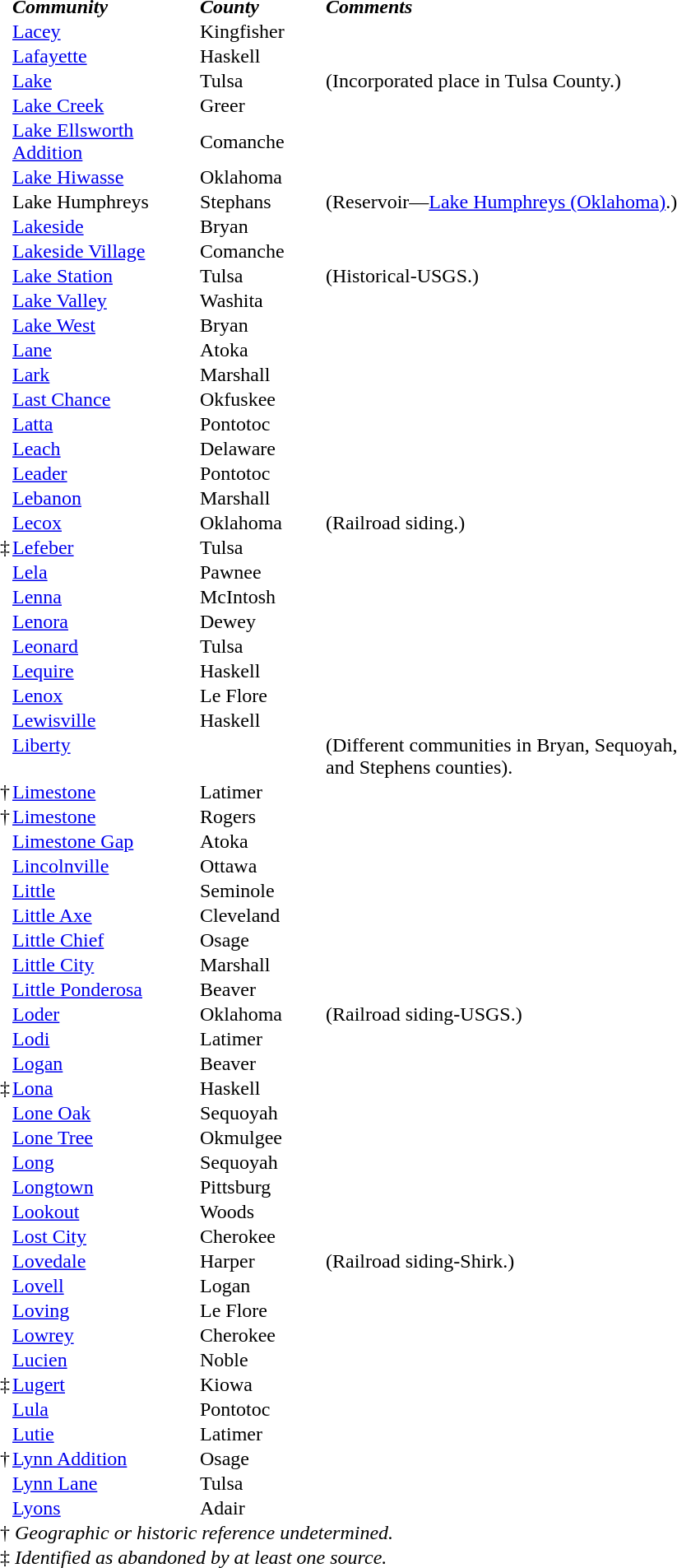<table border="0" cellpadding="0">
<tr>
<td></td>
<td width="150px"><strong><em>Community</em></strong></td>
<td width="100px"><strong><em>County</em></strong></td>
<td width="300px"><strong><em>Comments</em></strong></td>
</tr>
<tr>
<td></td>
<td><a href='#'>Lacey</a></td>
<td>Kingfisher</td>
<td></td>
</tr>
<tr>
<td></td>
<td><a href='#'>Lafayette</a></td>
<td>Haskell</td>
<td></td>
</tr>
<tr valign="top">
<td></td>
<td><a href='#'>Lake</a></td>
<td>Tulsa</td>
<td>(Incorporated place in Tulsa County.)</td>
</tr>
<tr>
<td></td>
<td><a href='#'>Lake Creek</a></td>
<td>Greer</td>
<td></td>
</tr>
<tr>
<td></td>
<td><a href='#'>Lake Ellsworth Addition</a></td>
<td>Comanche</td>
<td></td>
</tr>
<tr>
<td></td>
<td><a href='#'>Lake Hiwasse</a></td>
<td>Oklahoma</td>
<td></td>
</tr>
<tr valign="top">
<td></td>
<td>Lake Humphreys</td>
<td>Stephans</td>
<td>(Reservoir—<a href='#'>Lake Humphreys (Oklahoma)</a>.)</td>
</tr>
<tr>
<td></td>
<td><a href='#'>Lakeside</a></td>
<td>Bryan</td>
<td></td>
</tr>
<tr>
<td></td>
<td><a href='#'>Lakeside Village</a></td>
<td>Comanche</td>
<td></td>
</tr>
<tr>
<td></td>
<td><a href='#'>Lake Station</a></td>
<td>Tulsa</td>
<td>(Historical-USGS.)</td>
</tr>
<tr>
<td></td>
<td><a href='#'>Lake Valley</a></td>
<td>Washita</td>
<td></td>
</tr>
<tr>
<td></td>
<td><a href='#'>Lake West</a></td>
<td>Bryan</td>
<td></td>
</tr>
<tr>
<td></td>
<td><a href='#'>Lane</a></td>
<td>Atoka</td>
<td></td>
</tr>
<tr>
<td></td>
<td><a href='#'>Lark</a></td>
<td>Marshall</td>
<td></td>
</tr>
<tr>
<td></td>
<td><a href='#'>Last Chance</a></td>
<td>Okfuskee</td>
<td></td>
</tr>
<tr>
<td></td>
<td><a href='#'>Latta</a></td>
<td>Pontotoc</td>
<td></td>
</tr>
<tr>
<td></td>
<td><a href='#'>Leach</a></td>
<td>Delaware</td>
<td></td>
</tr>
<tr>
<td></td>
<td><a href='#'>Leader</a></td>
<td>Pontotoc</td>
<td></td>
</tr>
<tr>
<td></td>
<td><a href='#'>Lebanon</a></td>
<td>Marshall</td>
<td></td>
</tr>
<tr>
<td></td>
<td><a href='#'>Lecox</a></td>
<td>Oklahoma</td>
<td>(Railroad siding.)</td>
</tr>
<tr>
<td>‡</td>
<td><a href='#'>Lefeber</a></td>
<td>Tulsa</td>
<td></td>
</tr>
<tr>
<td></td>
<td><a href='#'>Lela</a></td>
<td>Pawnee</td>
<td></td>
</tr>
<tr>
<td></td>
<td><a href='#'>Lenna</a></td>
<td>McIntosh</td>
<td></td>
</tr>
<tr>
<td></td>
<td><a href='#'>Lenora</a></td>
<td>Dewey</td>
<td></td>
</tr>
<tr>
<td></td>
<td><a href='#'>Leonard</a></td>
<td>Tulsa</td>
<td></td>
</tr>
<tr>
<td></td>
<td><a href='#'>Lequire</a></td>
<td>Haskell</td>
<td></td>
</tr>
<tr>
<td></td>
<td><a href='#'>Lenox</a></td>
<td>Le Flore</td>
<td></td>
</tr>
<tr>
<td></td>
<td><a href='#'>Lewisville</a></td>
<td>Haskell</td>
<td></td>
</tr>
<tr valign="top">
<td></td>
<td><a href='#'>Liberty</a></td>
<td></td>
<td>(Different communities in Bryan, Sequoyah, and Stephens counties).</td>
</tr>
<tr>
<td>†</td>
<td><a href='#'>Limestone</a></td>
<td>Latimer</td>
<td></td>
</tr>
<tr>
<td>†</td>
<td><a href='#'>Limestone</a></td>
<td>Rogers</td>
<td></td>
</tr>
<tr>
<td></td>
<td><a href='#'>Limestone Gap</a></td>
<td>Atoka</td>
<td></td>
</tr>
<tr>
<td></td>
<td><a href='#'>Lincolnville</a></td>
<td>Ottawa</td>
<td></td>
</tr>
<tr>
<td></td>
<td><a href='#'>Little</a></td>
<td>Seminole</td>
<td></td>
</tr>
<tr>
<td></td>
<td><a href='#'>Little Axe</a></td>
<td>Cleveland</td>
<td></td>
</tr>
<tr>
<td></td>
<td><a href='#'>Little Chief</a></td>
<td>Osage</td>
<td></td>
</tr>
<tr>
<td></td>
<td><a href='#'>Little City</a></td>
<td>Marshall</td>
<td></td>
</tr>
<tr>
<td></td>
<td><a href='#'>Little Ponderosa</a></td>
<td>Beaver</td>
<td></td>
</tr>
<tr valign="top">
<td></td>
<td><a href='#'>Loder</a></td>
<td>Oklahoma</td>
<td>(Railroad siding-USGS.)</td>
</tr>
<tr>
<td></td>
<td><a href='#'>Lodi</a></td>
<td>Latimer</td>
<td></td>
</tr>
<tr>
<td></td>
<td><a href='#'>Logan</a></td>
<td>Beaver</td>
<td></td>
</tr>
<tr>
<td>‡</td>
<td><a href='#'>Lona</a></td>
<td>Haskell</td>
<td></td>
</tr>
<tr>
<td></td>
<td><a href='#'>Lone Oak</a></td>
<td>Sequoyah</td>
<td></td>
</tr>
<tr>
<td></td>
<td><a href='#'>Lone Tree</a></td>
<td>Okmulgee</td>
<td></td>
</tr>
<tr>
<td></td>
<td><a href='#'>Long</a></td>
<td>Sequoyah</td>
<td></td>
</tr>
<tr>
<td></td>
<td><a href='#'>Longtown</a></td>
<td>Pittsburg</td>
<td></td>
</tr>
<tr>
<td></td>
<td><a href='#'>Lookout</a></td>
<td>Woods</td>
<td></td>
</tr>
<tr>
<td></td>
<td><a href='#'>Lost City</a></td>
<td>Cherokee</td>
<td></td>
</tr>
<tr valign="top">
<td></td>
<td><a href='#'>Lovedale</a></td>
<td>Harper</td>
<td>(Railroad siding-Shirk.)</td>
</tr>
<tr>
<td></td>
<td><a href='#'>Lovell</a></td>
<td>Logan</td>
<td></td>
</tr>
<tr>
<td></td>
<td><a href='#'>Loving</a></td>
<td>Le Flore</td>
<td></td>
</tr>
<tr>
<td></td>
<td><a href='#'>Lowrey</a></td>
<td>Cherokee</td>
<td></td>
</tr>
<tr>
<td></td>
<td><a href='#'>Lucien</a></td>
<td>Noble</td>
<td></td>
</tr>
<tr>
<td>‡</td>
<td><a href='#'>Lugert</a></td>
<td>Kiowa</td>
<td></td>
</tr>
<tr>
<td></td>
<td><a href='#'>Lula</a></td>
<td>Pontotoc</td>
<td></td>
</tr>
<tr>
<td></td>
<td><a href='#'>Lutie</a></td>
<td>Latimer</td>
<td></td>
</tr>
<tr>
<td>†</td>
<td><a href='#'>Lynn Addition</a></td>
<td>Osage</td>
<td></td>
</tr>
<tr>
<td></td>
<td><a href='#'>Lynn Lane</a></td>
<td>Tulsa</td>
<td></td>
</tr>
<tr>
<td></td>
<td><a href='#'>Lyons</a></td>
<td>Adair</td>
<td></td>
</tr>
<tr>
<td colspan="4">† <em>Geographic or historic reference undetermined.</em></td>
</tr>
<tr>
<td colspan="4">‡ <em>Identified as abandoned by at least one source.</em></td>
</tr>
</table>
